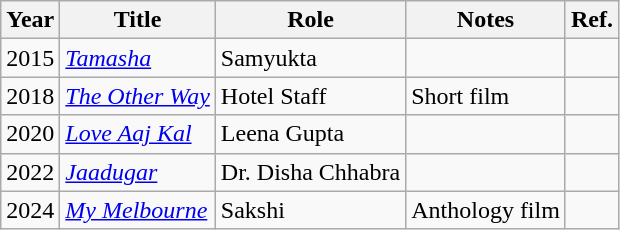<table class="wikitable sortable">
<tr>
<th>Year</th>
<th>Title</th>
<th>Role</th>
<th>Notes</th>
<th class="unsortable">Ref.</th>
</tr>
<tr>
<td>2015</td>
<td><em><a href='#'>Tamasha</a></em></td>
<td>Samyukta</td>
<td></td>
<td></td>
</tr>
<tr>
<td>2018</td>
<td><em><a href='#'>The Other Way</a></em></td>
<td>Hotel Staff</td>
<td>Short film</td>
<td></td>
</tr>
<tr>
<td>2020</td>
<td><em><a href='#'>Love Aaj Kal</a></em></td>
<td>Leena Gupta</td>
<td></td>
<td></td>
</tr>
<tr>
<td>2022</td>
<td><em><a href='#'>Jaadugar</a></em></td>
<td>Dr. Disha Chhabra</td>
<td></td>
<td></td>
</tr>
<tr>
<td>2024</td>
<td><em><a href='#'>My Melbourne</a></em></td>
<td>Sakshi</td>
<td>Anthology film</td>
<td></td>
</tr>
</table>
